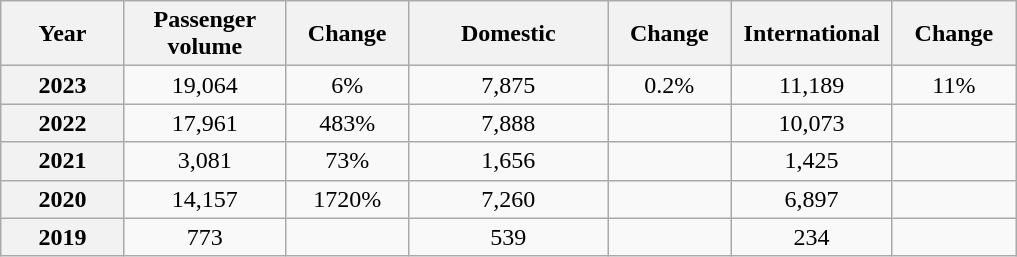<table class="wikitable sortable">
<tr>
<th style="width:75px">Year</th>
<th style="width:100px">Passenger volume</th>
<th style="width:75px">Change</th>
<th style="width:125px">Domestic</th>
<th style="width:75px">Change</th>
<th style="width:100px">International</th>
<th style="width:75px">Change</th>
</tr>
<tr style="text-align:center;">
<th>2023</th>
<td>19,064</td>
<td>6%</td>
<td>7,875</td>
<td>0.2%</td>
<td>11,189</td>
<td>11%</td>
</tr>
<tr style="text-align:center;">
<th>2022</th>
<td>17,961</td>
<td>483%</td>
<td>7,888</td>
<td></td>
<td>10,073</td>
<td></td>
</tr>
<tr style="text-align:center;">
<th>2021</th>
<td>3,081</td>
<td>73%</td>
<td>1,656</td>
<td></td>
<td>1,425</td>
<td></td>
</tr>
<tr style="text-align:center;">
<th>2020</th>
<td>14,157</td>
<td>1720%</td>
<td>7,260</td>
<td></td>
<td>6,897</td>
<td></td>
</tr>
<tr style="text-align:center;">
<th>2019</th>
<td>773</td>
<td></td>
<td>539</td>
<td></td>
<td>234</td>
<td></td>
</tr>
</table>
